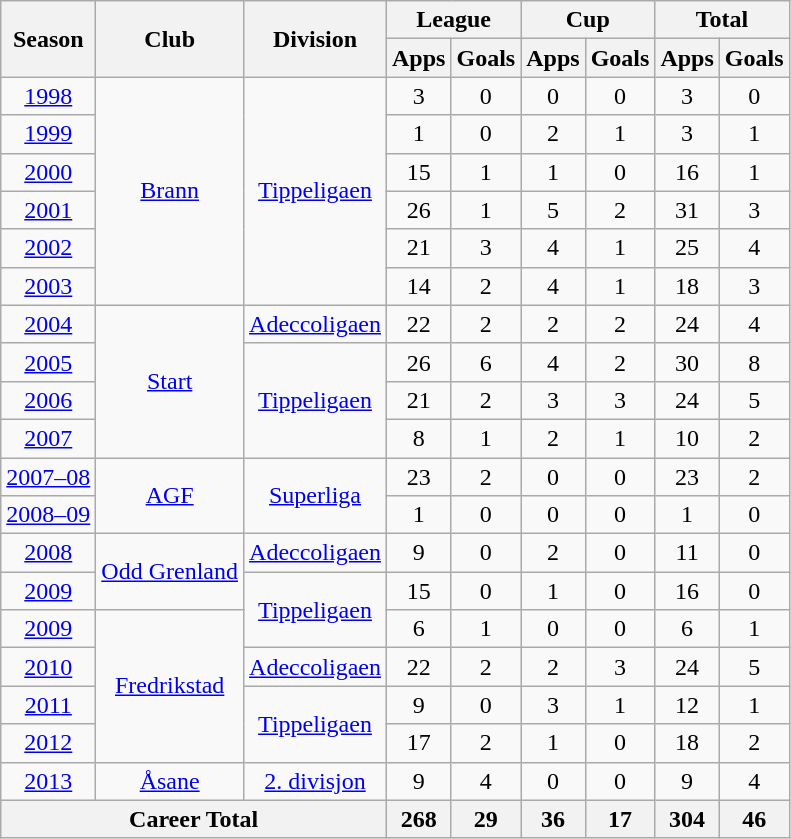<table class="wikitable" style="text-align: center;">
<tr>
<th rowspan="2">Season</th>
<th rowspan="2">Club</th>
<th rowspan="2">Division</th>
<th colspan="2">League</th>
<th colspan="2">Cup</th>
<th colspan="2">Total</th>
</tr>
<tr>
<th>Apps</th>
<th>Goals</th>
<th>Apps</th>
<th>Goals</th>
<th>Apps</th>
<th>Goals</th>
</tr>
<tr>
<td><a href='#'>1998</a></td>
<td rowspan="6" valign="center"><a href='#'>Brann</a></td>
<td rowspan="6" valign="center"><a href='#'>Tippeligaen</a></td>
<td>3</td>
<td>0</td>
<td>0</td>
<td>0</td>
<td>3</td>
<td>0</td>
</tr>
<tr>
<td><a href='#'>1999</a></td>
<td>1</td>
<td>0</td>
<td>2</td>
<td>1</td>
<td>3</td>
<td>1</td>
</tr>
<tr>
<td><a href='#'>2000</a></td>
<td>15</td>
<td>1</td>
<td>1</td>
<td>0</td>
<td>16</td>
<td>1</td>
</tr>
<tr>
<td><a href='#'>2001</a></td>
<td>26</td>
<td>1</td>
<td>5</td>
<td>2</td>
<td>31</td>
<td>3</td>
</tr>
<tr>
<td><a href='#'>2002</a></td>
<td>21</td>
<td>3</td>
<td>4</td>
<td>1</td>
<td>25</td>
<td>4</td>
</tr>
<tr>
<td><a href='#'>2003</a></td>
<td>14</td>
<td>2</td>
<td>4</td>
<td>1</td>
<td>18</td>
<td>3</td>
</tr>
<tr>
<td><a href='#'>2004</a></td>
<td rowspan="4" valign="center"><a href='#'>Start</a></td>
<td rowspan="1" valign="center"><a href='#'>Adeccoligaen</a></td>
<td>22</td>
<td>2</td>
<td>2</td>
<td>2</td>
<td>24</td>
<td>4</td>
</tr>
<tr>
<td><a href='#'>2005</a></td>
<td rowspan="3" valign="center"><a href='#'>Tippeligaen</a></td>
<td>26</td>
<td>6</td>
<td>4</td>
<td>2</td>
<td>30</td>
<td>8</td>
</tr>
<tr>
<td><a href='#'>2006</a></td>
<td>21</td>
<td>2</td>
<td>3</td>
<td>3</td>
<td>24</td>
<td>5</td>
</tr>
<tr>
<td><a href='#'>2007</a></td>
<td>8</td>
<td>1</td>
<td>2</td>
<td>1</td>
<td>10</td>
<td>2</td>
</tr>
<tr>
<td><a href='#'>2007–08</a></td>
<td rowspan="2" valign="center"><a href='#'>AGF</a></td>
<td rowspan="2" valign="center"><a href='#'>Superliga</a></td>
<td>23</td>
<td>2</td>
<td>0</td>
<td>0</td>
<td>23</td>
<td>2</td>
</tr>
<tr>
<td><a href='#'>2008–09</a></td>
<td>1</td>
<td>0</td>
<td>0</td>
<td>0</td>
<td>1</td>
<td>0</td>
</tr>
<tr>
<td><a href='#'>2008</a></td>
<td rowspan="2" valign="center"><a href='#'>Odd Grenland</a></td>
<td rowspan="1" valign="center"><a href='#'>Adeccoligaen</a></td>
<td>9</td>
<td>0</td>
<td>2</td>
<td>0</td>
<td>11</td>
<td>0</td>
</tr>
<tr>
<td><a href='#'>2009</a></td>
<td rowspan="2" valign="center"><a href='#'>Tippeligaen</a></td>
<td>15</td>
<td>0</td>
<td>1</td>
<td>0</td>
<td>16</td>
<td>0</td>
</tr>
<tr>
<td><a href='#'>2009</a></td>
<td rowspan="4" valign="center"><a href='#'>Fredrikstad</a></td>
<td>6</td>
<td>1</td>
<td>0</td>
<td>0</td>
<td>6</td>
<td>1</td>
</tr>
<tr>
<td><a href='#'>2010</a></td>
<td><a href='#'>Adeccoligaen</a></td>
<td>22</td>
<td>2</td>
<td>2</td>
<td>3</td>
<td>24</td>
<td>5</td>
</tr>
<tr>
<td><a href='#'>2011</a></td>
<td rowspan="2" valign="center"><a href='#'>Tippeligaen</a></td>
<td>9</td>
<td>0</td>
<td>3</td>
<td>1</td>
<td>12</td>
<td>1</td>
</tr>
<tr>
<td><a href='#'>2012</a></td>
<td>17</td>
<td>2</td>
<td>1</td>
<td>0</td>
<td>18</td>
<td>2</td>
</tr>
<tr>
<td><a href='#'>2013</a></td>
<td rowspan="1" valign="center"><a href='#'>Åsane</a></td>
<td rowspan="1" valign="center"><a href='#'>2. divisjon</a></td>
<td>9</td>
<td>4</td>
<td>0</td>
<td>0</td>
<td>9</td>
<td>4</td>
</tr>
<tr>
<th colspan="3">Career Total</th>
<th>268</th>
<th>29</th>
<th>36</th>
<th>17</th>
<th>304</th>
<th>46</th>
</tr>
</table>
